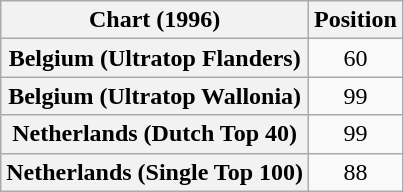<table class="wikitable sortable plainrowheaders" style="text-align:center">
<tr>
<th scope="col">Chart (1996)</th>
<th scope="col">Position</th>
</tr>
<tr>
<th scope="row">Belgium (Ultratop Flanders)</th>
<td>60</td>
</tr>
<tr>
<th scope="row">Belgium (Ultratop Wallonia)</th>
<td>99</td>
</tr>
<tr>
<th scope="row">Netherlands (Dutch Top 40)</th>
<td>99</td>
</tr>
<tr>
<th scope="row">Netherlands (Single Top 100)</th>
<td>88</td>
</tr>
</table>
